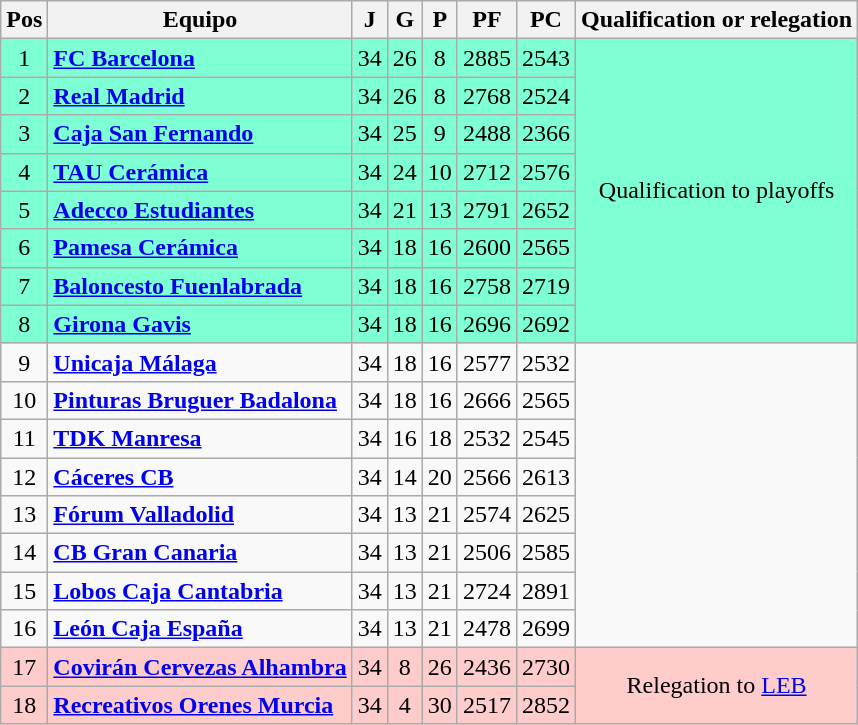<table class="wikitable" style="text-align: center;">
<tr>
<th align=center>Pos</th>
<th align=center>Equipo</th>
<th align=center>J</th>
<th align=center>G</th>
<th align=center>P</th>
<th align=center>PF</th>
<th align=center>PC</th>
<th>Qualification or relegation</th>
</tr>
<tr style="background: #7FFFD4;">
<td>1</td>
<td align="left"><strong><a href='#'>FC Barcelona</a></strong></td>
<td>34</td>
<td>26</td>
<td>8</td>
<td>2885</td>
<td>2543</td>
<td rowspan=8>Qualification to playoffs</td>
</tr>
<tr style="background: #7FFFD4;">
<td>2</td>
<td align="left"><strong><a href='#'>Real Madrid</a></strong></td>
<td>34</td>
<td>26</td>
<td>8</td>
<td>2768</td>
<td>2524</td>
</tr>
<tr style="background: #7FFFD4;">
<td>3</td>
<td align="left"><strong><a href='#'>Caja San Fernando</a></strong></td>
<td>34</td>
<td>25</td>
<td>9</td>
<td>2488</td>
<td>2366</td>
</tr>
<tr style="background: #7FFFD4;">
<td>4</td>
<td align="left"><strong><a href='#'>TAU Cerámica</a></strong></td>
<td>34</td>
<td>24</td>
<td>10</td>
<td>2712</td>
<td>2576</td>
</tr>
<tr style="background: #7FFFD4;">
<td>5</td>
<td align="left"><strong><a href='#'>Adecco Estudiantes</a></strong></td>
<td>34</td>
<td>21</td>
<td>13</td>
<td>2791</td>
<td>2652</td>
</tr>
<tr style="background: #7FFFD4;">
<td>6</td>
<td align="left"><strong><a href='#'>Pamesa Cerámica</a></strong></td>
<td>34</td>
<td>18</td>
<td>16</td>
<td>2600</td>
<td>2565</td>
</tr>
<tr style="background: #7FFFD4;">
<td>7</td>
<td align="left"><strong><a href='#'>Baloncesto Fuenlabrada</a></strong></td>
<td>34</td>
<td>18</td>
<td>16</td>
<td>2758</td>
<td>2719</td>
</tr>
<tr style="background: #7FFFD4;">
<td>8</td>
<td align="left"><strong><a href='#'>Girona Gavis</a></strong></td>
<td>34</td>
<td>18</td>
<td>16</td>
<td>2696</td>
<td>2692</td>
</tr>
<tr>
<td>9</td>
<td align="left"><strong><a href='#'>Unicaja Málaga</a></strong></td>
<td>34</td>
<td>18</td>
<td>16</td>
<td>2577</td>
<td>2532</td>
</tr>
<tr>
<td>10</td>
<td align="left"><strong><a href='#'>Pinturas Bruguer Badalona</a></strong></td>
<td>34</td>
<td>18</td>
<td>16</td>
<td>2666</td>
<td>2565</td>
</tr>
<tr>
<td>11</td>
<td align="left"><strong><a href='#'>TDK Manresa</a></strong></td>
<td>34</td>
<td>16</td>
<td>18</td>
<td>2532</td>
<td>2545</td>
</tr>
<tr>
<td>12</td>
<td align="left"><strong><a href='#'>Cáceres CB</a></strong></td>
<td>34</td>
<td>14</td>
<td>20</td>
<td>2566</td>
<td>2613</td>
</tr>
<tr>
<td>13</td>
<td align="left"><strong><a href='#'>Fórum Valladolid</a></strong></td>
<td>34</td>
<td>13</td>
<td>21</td>
<td>2574</td>
<td>2625</td>
</tr>
<tr>
<td>14</td>
<td align="left"><strong><a href='#'>CB Gran Canaria</a></strong></td>
<td>34</td>
<td>13</td>
<td>21</td>
<td>2506</td>
<td>2585</td>
</tr>
<tr>
<td>15</td>
<td align="left"><strong><a href='#'>Lobos Caja Cantabria</a></strong></td>
<td>34</td>
<td>13</td>
<td>21</td>
<td>2724</td>
<td>2891</td>
</tr>
<tr>
<td>16</td>
<td align="left"><strong><a href='#'>León Caja España</a></strong></td>
<td>34</td>
<td>13</td>
<td>21</td>
<td>2478</td>
<td>2699</td>
</tr>
<tr style="background:#FFCCCC">
<td>17</td>
<td align="left"><strong><a href='#'>Covirán Cervezas Alhambra</a></strong></td>
<td>34</td>
<td>8</td>
<td>26</td>
<td>2436</td>
<td>2730</td>
<td rowspan=2>Relegation to <a href='#'>LEB</a></td>
</tr>
<tr style="background:#FFCCCC">
<td>18</td>
<td align="left"><strong><a href='#'>Recreativos Orenes Murcia</a></strong></td>
<td>34</td>
<td>4</td>
<td>30</td>
<td>2517</td>
<td>2852</td>
</tr>
</table>
